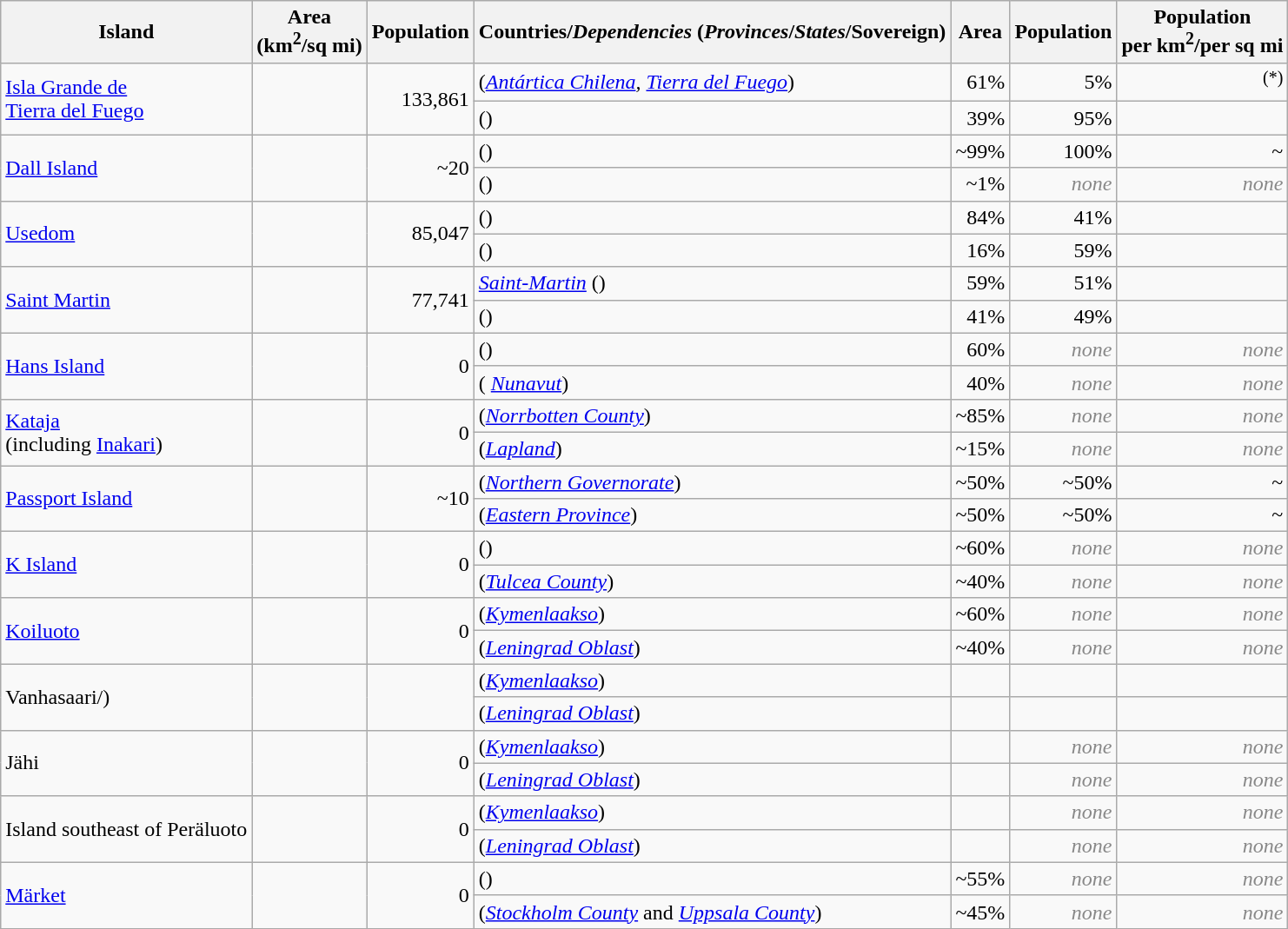<table class="wikitable sortable" style="text-align:left">
<tr>
<th scope="col">Island</th>
<th scope="col" data-sort-type="number">Area <br>(km<sup>2</sup>/sq mi)</th>
<th scope="col" data-sort-type="number">Population</th>
<th scope="col" class="unsortable">Countries/<em>Dependencies</em> (<em>Provinces</em>/<em>States</em>/Sovereign)</th>
<th scope="col" class="unsortable">Area</th>
<th scope="col" class="unsortable">Population</th>
<th scope="col" data-sort-type="number" class="unsortable">Population<br>per km<sup>2</sup>/per sq mi</th>
</tr>
<tr>
<td rowspan=2><a href='#'>Isla Grande de<br>Tierra del Fuego</a></td>
<td rowspan=2 align=right><br></td>
<td rowspan=2 align=right>133,861</td>
<td> (<em><a href='#'>Antártica Chilena</a>, <a href='#'>Tierra del Fuego</a></em>)</td>
<td align=right>61%</td>
<td align=right>5%</td>
<td align=right><sup>(*)</sup></td>
</tr>
<tr>
<td> (<em></em>)</td>
<td align=right>39%</td>
<td align=right>95%</td>
<td align=right></td>
</tr>
<tr>
<td rowspan=2><a href='#'>Dall Island</a><br></td>
<td rowspan=2 align=right><br></td>
<td rowspan=2 align=right>~20</td>
<td> (<em></em>)</td>
<td align=right>~99%</td>
<td align=right>100%</td>
<td align=right>~</td>
</tr>
<tr>
<td> (<em></em>)</td>
<td align=right>~1%</td>
<td align=right style="color:#888;"><em>none</em></td>
<td align=right style="color:#888;"><em>none</em></td>
</tr>
<tr>
<td rowspan=2><a href='#'>Usedom</a></td>
<td rowspan=2 align=right><br></td>
<td rowspan=2 align=right>85,047</td>
<td> (<em></em>)</td>
<td align=right>84%</td>
<td align=right>41%</td>
<td align=right></td>
</tr>
<tr>
<td> (<em></em>)</td>
<td align=right>16%</td>
<td align=right>59%</td>
<td align=right></td>
</tr>
<tr>
<td rowspan=2><a href='#'>Saint Martin</a></td>
<td rowspan=2 align=right><br></td>
<td rowspan=2 align=right>77,741</td>
<td> <em><a href='#'>Saint-Martin</a></em> ()</td>
<td align=right>59%</td>
<td align=right>51%</td>
<td align=right></td>
</tr>
<tr>
<td><em></em> ()</td>
<td align=right>41%</td>
<td align=right>49%</td>
<td align=right></td>
</tr>
<tr>
<td rowspan=2><a href='#'>Hans Island</a></td>
<td rowspan=2 align=right><br></td>
<td rowspan=2 align=right>0</td>
<td><em></em> ()</td>
<td align=right>60%</td>
<td align=right style="color:#888;"><em>none</em></td>
<td align=right style="color:#888;"><em>none</em></td>
</tr>
<tr>
<td> ( <em><a href='#'>Nunavut</a></em>)</td>
<td align=right>40%</td>
<td align=right style="color:#888;"><em>none</em></td>
<td align=right style="color:#888;"><em>none</em></td>
</tr>
<tr>
<td rowspan=2><a href='#'>Kataja</a><br>(including <a href='#'>Inakari</a>)</td>
<td rowspan=2 align=right></td>
<td rowspan=2 align=right>0</td>
<td> (<em><a href='#'>Norrbotten County</a></em>)</td>
<td align=right>~85%</td>
<td align=right style="color:#888;"><em>none</em></td>
<td align=right style="color:#888;"><em>none</em></td>
</tr>
<tr>
<td> (<em><a href='#'>Lapland</a></em>)</td>
<td align=right>~15%</td>
<td align=right style="color:#888;"><em>none</em></td>
<td align=right style="color:#888;"><em>none</em></td>
</tr>
<tr>
<td rowspan=2><a href='#'>Passport Island</a></td>
<td rowspan=2 align=right></td>
<td rowspan=2 align=right>~10</td>
<td> (<em><a href='#'>Northern Governorate</a></em>)</td>
<td align=right>~50%</td>
<td align=right>~50%</td>
<td align=right>~</td>
</tr>
<tr>
<td> (<em><a href='#'>Eastern Province</a></em>)</td>
<td align=right>~50%</td>
<td align=right>~50%</td>
<td align=right>~</td>
</tr>
<tr>
<td rowspan=2><a href='#'>K Island</a></td>
<td rowspan=2 align=right></td>
<td rowspan=2 align=right>0</td>
<td> (<em></em>)</td>
<td align=right>~60%</td>
<td align=right style="color:#888;"><em>none</em></td>
<td align=right style="color:#888;"><em>none</em></td>
</tr>
<tr>
<td> (<em><a href='#'>Tulcea County</a></em>)</td>
<td align=right>~40%</td>
<td align=right style="color:#888;"><em>none</em></td>
<td align=right style="color:#888;"><em>none</em></td>
</tr>
<tr>
<td rowspan=2><a href='#'>Koiluoto</a></td>
<td rowspan=2 align=right></td>
<td rowspan=2 align=right>0</td>
<td> (<em><a href='#'>Kymenlaakso</a></em>)</td>
<td align=right>~60%</td>
<td align=right style="color:#888;"><em>none</em></td>
<td align=right style="color:#888;"><em>none</em></td>
</tr>
<tr>
<td> (<em><a href='#'>Leningrad Oblast</a></em>)</td>
<td align=right>~40%</td>
<td align=right style="color:#888;"><em>none</em></td>
<td align=right style="color:#888;"><em>none</em></td>
</tr>
<tr>
<td rowspan=2>Vanhasaari/)</td>
<td rowspan=2 align=right></td>
<td rowspan=2 align=right></td>
<td> (<em><a href='#'>Kymenlaakso</a></em>)</td>
<td align=right></td>
<td align=right style="color:#888;"></td>
<td align=right style="color:#888;"></td>
</tr>
<tr>
<td> (<em><a href='#'>Leningrad Oblast</a></em>)</td>
<td align=right></td>
<td align=right style="color:#888;"></td>
<td align=right style="color:#888;"></td>
</tr>
<tr>
<td rowspan=2>Jähi</td>
<td rowspan=2 align=right></td>
<td rowspan=2 align=right>0</td>
<td> (<em><a href='#'>Kymenlaakso</a></em>)</td>
<td align=right></td>
<td align=right style="color:#888;"><em>none</em></td>
<td align=right style="color:#888;"><em>none</em></td>
</tr>
<tr>
<td> (<em><a href='#'>Leningrad Oblast</a></em>)</td>
<td align=right></td>
<td align=right style="color:#888;"><em>none</em></td>
<td align=right style="color:#888;"><em>none</em></td>
</tr>
<tr>
<td rowspan=2>Island southeast of Peräluoto</td>
<td rowspan=2 align=right></td>
<td rowspan=2 align=right>0</td>
<td> (<em><a href='#'>Kymenlaakso</a></em>)</td>
<td align=right></td>
<td align=right style="color:#888;"><em>none</em></td>
<td align=right style="color:#888;"><em>none</em></td>
</tr>
<tr>
<td> (<em><a href='#'>Leningrad Oblast</a></em>)</td>
<td align=right></td>
<td align=right style="color:#888;"><em>none</em></td>
<td align=right style="color:#888;"><em>none</em></td>
</tr>
<tr>
<td rowspan=2><a href='#'>Märket</a></td>
<td rowspan=2 align=right></td>
<td rowspan=2 align=right>0</td>
<td><em></em> ()</td>
<td align=right>~55%</td>
<td align=right style="color:#888;"><em>none</em></td>
<td align=right style="color:#888;"><em>none</em></td>
</tr>
<tr>
<td> (<em><a href='#'>Stockholm County</a></em> and <em><a href='#'>Uppsala County</a></em>)</td>
<td align=right>~45%</td>
<td align=right style="color:#888;"><em>none</em></td>
<td align=right style="color:#888;"><em>none</em></td>
</tr>
</table>
